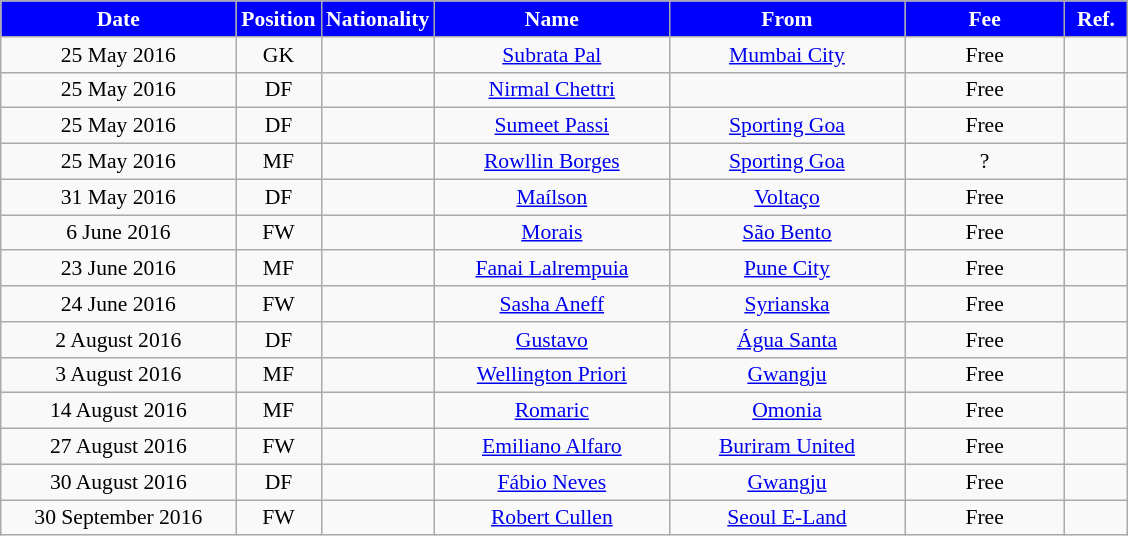<table class="wikitable"  style="text-align:center; font-size:90%; ">
<tr>
<th style="background:#00f; color:white; width:150px;">Date</th>
<th style="background:#00f; color:white; width:50px;">Position</th>
<th style="background:#00f; color:white; width:50px;">Nationality</th>
<th style="background:#00f; color:white; width:150px;">Name</th>
<th style="background:#00f; color:white; width:150px;">From</th>
<th style="background:#00f; color:white; width:100px;">Fee</th>
<th style="background:#00f; color:white; width:35px;">Ref.</th>
</tr>
<tr>
<td>25 May 2016</td>
<td>GK</td>
<td></td>
<td><a href='#'>Subrata Pal</a></td>
<td><a href='#'>Mumbai City</a></td>
<td>Free</td>
<td></td>
</tr>
<tr>
<td>25 May 2016</td>
<td>DF</td>
<td></td>
<td><a href='#'>Nirmal Chettri</a></td>
<td></td>
<td>Free</td>
<td></td>
</tr>
<tr>
<td>25 May 2016</td>
<td>DF</td>
<td></td>
<td><a href='#'>Sumeet Passi</a></td>
<td><a href='#'>Sporting Goa</a></td>
<td>Free</td>
<td></td>
</tr>
<tr>
<td>25 May 2016</td>
<td>MF</td>
<td></td>
<td><a href='#'>Rowllin Borges</a></td>
<td><a href='#'>Sporting Goa</a></td>
<td>?</td>
<td></td>
</tr>
<tr>
<td>31 May 2016</td>
<td>DF</td>
<td></td>
<td><a href='#'>Maílson</a></td>
<td><a href='#'>Voltaço</a></td>
<td>Free</td>
<td></td>
</tr>
<tr>
<td>6 June 2016</td>
<td>FW</td>
<td></td>
<td><a href='#'>Morais</a></td>
<td><a href='#'>São Bento</a></td>
<td>Free</td>
<td></td>
</tr>
<tr>
<td>23 June 2016</td>
<td>MF</td>
<td></td>
<td><a href='#'>Fanai Lalrempuia</a></td>
<td><a href='#'>Pune City</a></td>
<td>Free</td>
<td></td>
</tr>
<tr>
<td>24 June 2016</td>
<td>FW</td>
<td></td>
<td><a href='#'>Sasha Aneff</a></td>
<td><a href='#'>Syrianska</a></td>
<td>Free</td>
<td></td>
</tr>
<tr>
<td>2 August 2016</td>
<td>DF</td>
<td></td>
<td><a href='#'>Gustavo</a></td>
<td><a href='#'>Água Santa</a></td>
<td>Free</td>
<td></td>
</tr>
<tr>
<td>3 August 2016</td>
<td>MF</td>
<td></td>
<td><a href='#'>Wellington Priori</a></td>
<td><a href='#'>Gwangju</a></td>
<td>Free</td>
<td></td>
</tr>
<tr>
<td>14 August 2016</td>
<td>MF</td>
<td></td>
<td><a href='#'>Romaric</a></td>
<td><a href='#'>Omonia</a></td>
<td>Free</td>
<td></td>
</tr>
<tr>
<td>27 August 2016</td>
<td>FW</td>
<td></td>
<td><a href='#'>Emiliano Alfaro</a></td>
<td><a href='#'>Buriram United</a></td>
<td>Free</td>
<td></td>
</tr>
<tr>
<td>30 August 2016</td>
<td>DF</td>
<td></td>
<td><a href='#'>Fábio Neves</a></td>
<td><a href='#'>Gwangju</a></td>
<td>Free</td>
<td></td>
</tr>
<tr>
<td>30 September 2016</td>
<td>FW</td>
<td></td>
<td><a href='#'>Robert Cullen</a></td>
<td><a href='#'>Seoul E-Land</a></td>
<td>Free</td>
<td></td>
</tr>
</table>
